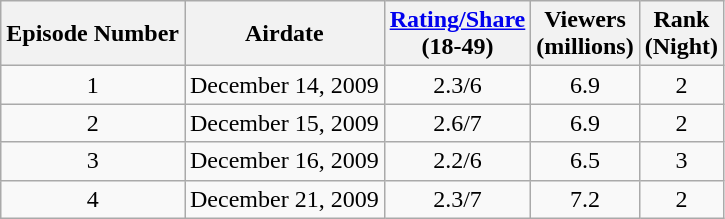<table class="wikitable sortable" style="text-align:center">
<tr>
<th>Episode Number</th>
<th>Airdate</th>
<th><a href='#'>Rating/Share</a><br>(18-49)</th>
<th>Viewers<br>(millions)</th>
<th>Rank<br>(Night)</th>
</tr>
<tr>
<td>1</td>
<td align="left">December 14, 2009</td>
<td>2.3/6</td>
<td>6.9</td>
<td>2</td>
</tr>
<tr>
<td>2</td>
<td align="left">December 15, 2009</td>
<td>2.6/7</td>
<td>6.9</td>
<td>2</td>
</tr>
<tr>
<td>3</td>
<td align="left">December 16, 2009</td>
<td>2.2/6</td>
<td>6.5</td>
<td>3</td>
</tr>
<tr>
<td>4</td>
<td align="left">December 21, 2009</td>
<td>2.3/7</td>
<td>7.2</td>
<td>2</td>
</tr>
</table>
